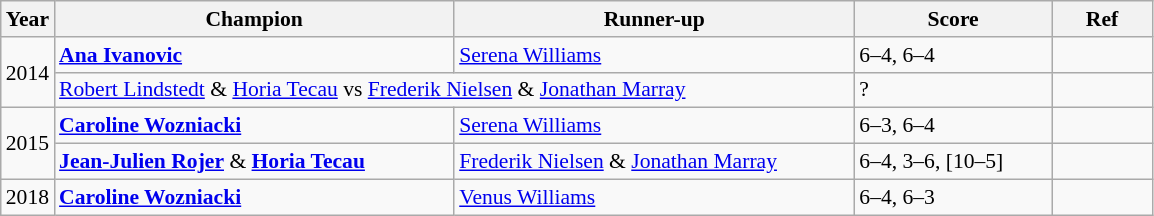<table class="wikitable" style="font-size:90%">
<tr>
<th>Year</th>
<th width="260">Champion</th>
<th width="260">Runner-up</th>
<th width="125">Score</th>
<th width="60">Ref</th>
</tr>
<tr>
<td rowspan=2>2014</td>
<td> <strong><a href='#'>Ana Ivanovic</a></strong></td>
<td> <a href='#'>Serena Williams</a></td>
<td>6–4, 6–4</td>
<td></td>
</tr>
<tr>
<td colspan=2> <a href='#'>Robert Lindstedt</a> &  <a href='#'>Horia Tecau</a> vs  <a href='#'>Frederik Nielsen</a> &  <a href='#'>Jonathan Marray</a></td>
<td>?</td>
<td></td>
</tr>
<tr>
<td rowspan=2>2015</td>
<td> <strong><a href='#'>Caroline Wozniacki</a></strong></td>
<td> <a href='#'>Serena Williams</a></td>
<td>6–3, 6–4</td>
<td></td>
</tr>
<tr>
<td> <strong><a href='#'>Jean-Julien Rojer</a></strong> &  <strong><a href='#'>Horia Tecau</a></strong></td>
<td> <a href='#'>Frederik Nielsen</a> &  <a href='#'>Jonathan Marray</a></td>
<td>6–4, 3–6, [10–5]</td>
<td></td>
</tr>
<tr>
<td rowspan=2>2018</td>
<td> <strong><a href='#'>Caroline Wozniacki</a></strong></td>
<td> <a href='#'>Venus Williams</a></td>
<td>6–4, 6–3</td>
<td></td>
</tr>
</table>
